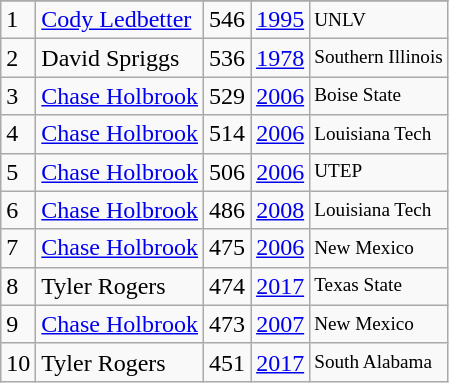<table class="wikitable">
<tr>
</tr>
<tr>
<td>1</td>
<td><a href='#'>Cody Ledbetter</a></td>
<td>546</td>
<td><a href='#'>1995</a></td>
<td style="font-size:80%;">UNLV</td>
</tr>
<tr>
<td>2</td>
<td>David Spriggs</td>
<td>536</td>
<td><a href='#'>1978</a></td>
<td style="font-size:80%;">Southern Illinois</td>
</tr>
<tr>
<td>3</td>
<td><a href='#'>Chase Holbrook</a></td>
<td>529</td>
<td><a href='#'>2006</a></td>
<td style="font-size:80%;">Boise State</td>
</tr>
<tr>
<td>4</td>
<td><a href='#'>Chase Holbrook</a></td>
<td>514</td>
<td><a href='#'>2006</a></td>
<td style="font-size:80%;">Louisiana Tech</td>
</tr>
<tr>
<td>5</td>
<td><a href='#'>Chase Holbrook</a></td>
<td>506</td>
<td><a href='#'>2006</a></td>
<td style="font-size:80%;">UTEP</td>
</tr>
<tr>
<td>6</td>
<td><a href='#'>Chase Holbrook</a></td>
<td>486</td>
<td><a href='#'>2008</a></td>
<td style="font-size:80%;">Louisiana Tech</td>
</tr>
<tr>
<td>7</td>
<td><a href='#'>Chase Holbrook</a></td>
<td>475</td>
<td><a href='#'>2006</a></td>
<td style="font-size:80%;">New Mexico</td>
</tr>
<tr>
<td>8</td>
<td>Tyler Rogers</td>
<td>474</td>
<td><a href='#'>2017</a></td>
<td style="font-size:80%;">Texas State</td>
</tr>
<tr>
<td>9</td>
<td><a href='#'>Chase Holbrook</a></td>
<td>473</td>
<td><a href='#'>2007</a></td>
<td style="font-size:80%;">New Mexico</td>
</tr>
<tr>
<td>10</td>
<td>Tyler Rogers</td>
<td>451</td>
<td><a href='#'>2017</a></td>
<td style="font-size:80%;">South Alabama</td>
</tr>
</table>
